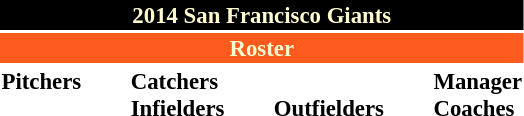<table class="toccolours" style="font-size: 95%;">
<tr>
<th colspan="10" style="background:black; color:#fffdd0; text-align:center;">2014 San Francisco Giants</th>
</tr>
<tr>
<td colspan="10" style="background:#fd5a1e; color:#fffdd0; text-align:center;"><strong>Roster</strong></td>
</tr>
<tr>
<td valign="top"><strong>Pitchers</strong><br>



















</td>
<td style="width:25px;"></td>
<td valign="top"><strong>Catchers</strong><br>



<strong>Infielders</strong>












</td>
<td style="width:25px;"></td>
<td valign="top"><br><strong>Outfielders</strong>







</td>
<td style="width:25px;"></td>
<td valign="top"><strong>Manager</strong><br>
<strong>Coaches</strong>
 
 
 
 
 
 
 
 
 
 
 </td>
</tr>
</table>
